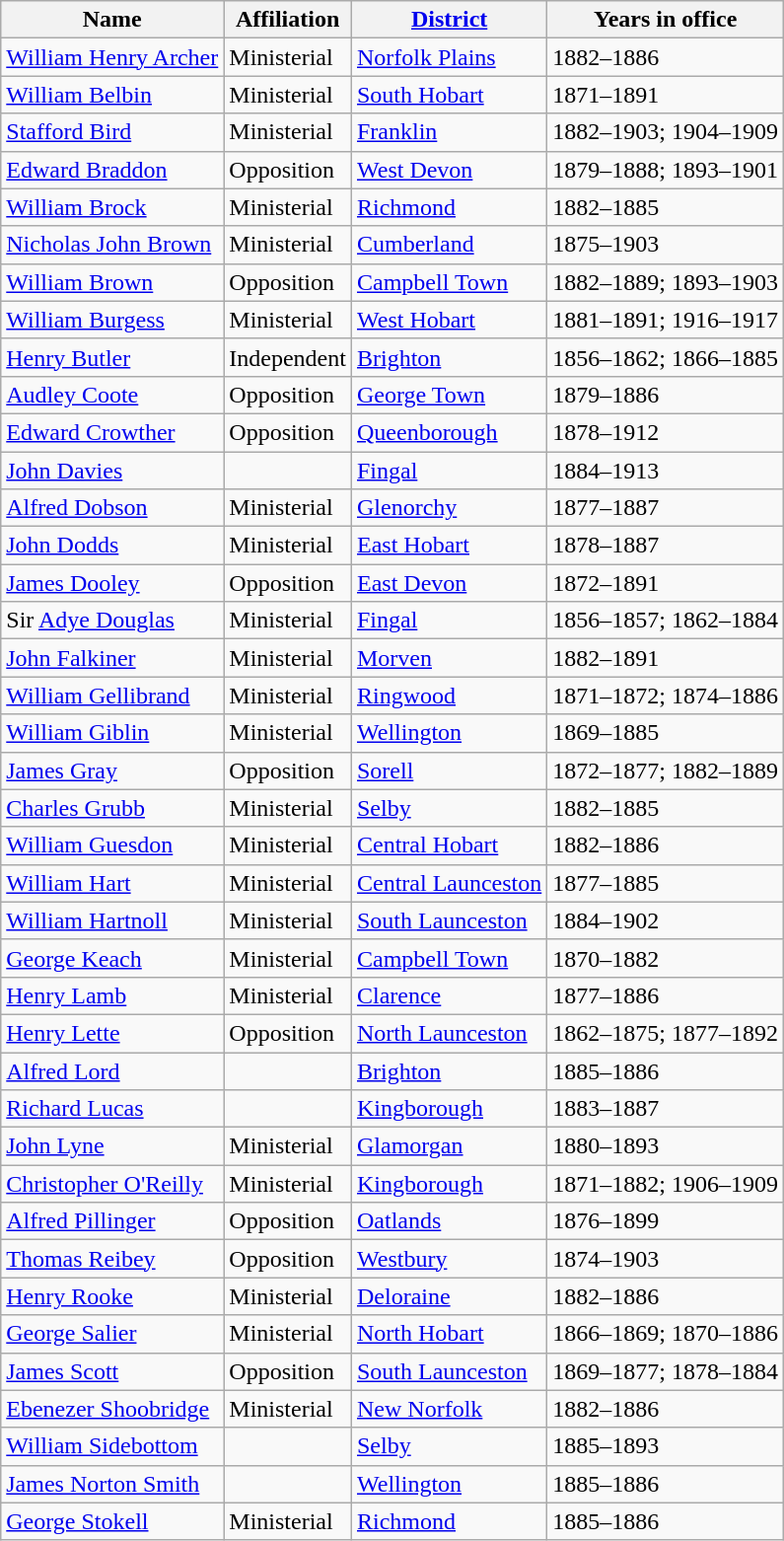<table class="wikitable sortable">
<tr>
<th><strong>Name</strong></th>
<th><strong>Affiliation</strong></th>
<th><strong><a href='#'>District</a></strong></th>
<th><strong>Years in office</strong></th>
</tr>
<tr>
<td><a href='#'>William Henry Archer</a></td>
<td>Ministerial</td>
<td><a href='#'>Norfolk Plains</a></td>
<td>1882–1886</td>
</tr>
<tr>
<td><a href='#'>William Belbin</a></td>
<td>Ministerial</td>
<td><a href='#'>South Hobart</a></td>
<td>1871–1891</td>
</tr>
<tr>
<td><a href='#'>Stafford Bird</a></td>
<td>Ministerial</td>
<td><a href='#'>Franklin</a></td>
<td>1882–1903; 1904–1909</td>
</tr>
<tr>
<td><a href='#'>Edward Braddon</a></td>
<td>Opposition</td>
<td><a href='#'>West Devon</a></td>
<td>1879–1888; 1893–1901</td>
</tr>
<tr>
<td><a href='#'>William Brock</a></td>
<td>Ministerial</td>
<td><a href='#'>Richmond</a></td>
<td>1882–1885</td>
</tr>
<tr>
<td><a href='#'>Nicholas John Brown</a></td>
<td>Ministerial</td>
<td><a href='#'>Cumberland</a></td>
<td>1875–1903</td>
</tr>
<tr>
<td><a href='#'>William Brown</a></td>
<td>Opposition</td>
<td><a href='#'>Campbell Town</a></td>
<td>1882–1889; 1893–1903</td>
</tr>
<tr>
<td><a href='#'>William Burgess</a></td>
<td>Ministerial</td>
<td><a href='#'>West Hobart</a></td>
<td>1881–1891; 1916–1917</td>
</tr>
<tr>
<td><a href='#'>Henry Butler</a></td>
<td>Independent</td>
<td><a href='#'>Brighton</a></td>
<td>1856–1862; 1866–1885</td>
</tr>
<tr>
<td><a href='#'>Audley Coote</a></td>
<td>Opposition</td>
<td><a href='#'>George Town</a></td>
<td>1879–1886</td>
</tr>
<tr>
<td><a href='#'>Edward Crowther</a></td>
<td>Opposition</td>
<td><a href='#'>Queenborough</a></td>
<td>1878–1912</td>
</tr>
<tr>
<td><a href='#'>John Davies</a></td>
<td></td>
<td><a href='#'>Fingal</a></td>
<td>1884–1913</td>
</tr>
<tr>
<td><a href='#'>Alfred Dobson</a></td>
<td>Ministerial</td>
<td><a href='#'>Glenorchy</a></td>
<td>1877–1887</td>
</tr>
<tr>
<td><a href='#'>John Dodds</a></td>
<td>Ministerial</td>
<td><a href='#'>East Hobart</a></td>
<td>1878–1887</td>
</tr>
<tr>
<td><a href='#'>James Dooley</a></td>
<td>Opposition</td>
<td><a href='#'>East Devon</a></td>
<td>1872–1891</td>
</tr>
<tr>
<td>Sir <a href='#'>Adye Douglas</a></td>
<td>Ministerial</td>
<td><a href='#'>Fingal</a></td>
<td>1856–1857; 1862–1884</td>
</tr>
<tr>
<td><a href='#'>John Falkiner</a></td>
<td>Ministerial</td>
<td><a href='#'>Morven</a></td>
<td>1882–1891</td>
</tr>
<tr>
<td><a href='#'>William Gellibrand</a></td>
<td>Ministerial</td>
<td><a href='#'>Ringwood</a></td>
<td>1871–1872; 1874–1886</td>
</tr>
<tr>
<td><a href='#'>William Giblin</a></td>
<td>Ministerial</td>
<td><a href='#'>Wellington</a></td>
<td>1869–1885</td>
</tr>
<tr>
<td><a href='#'>James Gray</a></td>
<td>Opposition</td>
<td><a href='#'>Sorell</a></td>
<td>1872–1877; 1882–1889</td>
</tr>
<tr>
<td><a href='#'>Charles Grubb</a></td>
<td>Ministerial</td>
<td><a href='#'>Selby</a></td>
<td>1882–1885</td>
</tr>
<tr>
<td><a href='#'>William Guesdon</a></td>
<td>Ministerial</td>
<td><a href='#'>Central Hobart</a></td>
<td>1882–1886</td>
</tr>
<tr>
<td><a href='#'>William Hart</a></td>
<td>Ministerial</td>
<td><a href='#'>Central Launceston</a></td>
<td>1877–1885</td>
</tr>
<tr>
<td><a href='#'>William Hartnoll</a></td>
<td>Ministerial</td>
<td><a href='#'>South Launceston</a></td>
<td>1884–1902</td>
</tr>
<tr>
<td><a href='#'>George Keach</a></td>
<td>Ministerial</td>
<td><a href='#'>Campbell Town</a></td>
<td>1870–1882</td>
</tr>
<tr>
<td><a href='#'>Henry Lamb</a></td>
<td>Ministerial</td>
<td><a href='#'>Clarence</a></td>
<td>1877–1886</td>
</tr>
<tr>
<td><a href='#'>Henry Lette</a></td>
<td>Opposition</td>
<td><a href='#'>North Launceston</a></td>
<td>1862–1875; 1877–1892</td>
</tr>
<tr>
<td><a href='#'>Alfred Lord</a></td>
<td></td>
<td><a href='#'>Brighton</a></td>
<td>1885–1886</td>
</tr>
<tr>
<td><a href='#'>Richard Lucas</a></td>
<td></td>
<td><a href='#'>Kingborough</a></td>
<td>1883–1887</td>
</tr>
<tr>
<td><a href='#'>John Lyne</a></td>
<td>Ministerial</td>
<td><a href='#'>Glamorgan</a></td>
<td>1880–1893</td>
</tr>
<tr>
<td><a href='#'>Christopher O'Reilly</a></td>
<td>Ministerial</td>
<td><a href='#'>Kingborough</a></td>
<td>1871–1882; 1906–1909</td>
</tr>
<tr>
<td><a href='#'>Alfred Pillinger</a></td>
<td>Opposition</td>
<td><a href='#'>Oatlands</a></td>
<td>1876–1899</td>
</tr>
<tr>
<td><a href='#'>Thomas Reibey</a></td>
<td>Opposition</td>
<td><a href='#'>Westbury</a></td>
<td>1874–1903</td>
</tr>
<tr>
<td><a href='#'>Henry Rooke</a></td>
<td>Ministerial</td>
<td><a href='#'>Deloraine</a></td>
<td>1882–1886</td>
</tr>
<tr>
<td><a href='#'>George Salier</a></td>
<td>Ministerial</td>
<td><a href='#'>North Hobart</a></td>
<td>1866–1869; 1870–1886</td>
</tr>
<tr>
<td><a href='#'>James Scott</a></td>
<td>Opposition</td>
<td><a href='#'>South Launceston</a></td>
<td>1869–1877; 1878–1884</td>
</tr>
<tr>
<td><a href='#'>Ebenezer Shoobridge</a></td>
<td>Ministerial</td>
<td><a href='#'>New Norfolk</a></td>
<td>1882–1886</td>
</tr>
<tr>
<td><a href='#'>William Sidebottom</a></td>
<td></td>
<td><a href='#'>Selby</a></td>
<td>1885–1893</td>
</tr>
<tr>
<td><a href='#'>James Norton Smith</a></td>
<td></td>
<td><a href='#'>Wellington</a></td>
<td>1885–1886</td>
</tr>
<tr>
<td><a href='#'>George Stokell</a></td>
<td>Ministerial</td>
<td><a href='#'>Richmond</a></td>
<td>1885–1886</td>
</tr>
</table>
